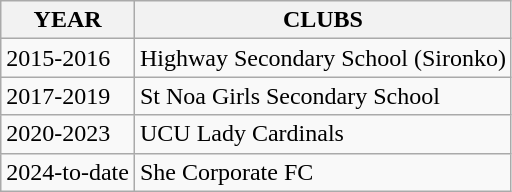<table class="wikitable">
<tr>
<th>YEAR</th>
<th>CLUBS</th>
</tr>
<tr>
<td>2015-2016</td>
<td>Highway Secondary School (Sironko)</td>
</tr>
<tr>
<td>2017-2019</td>
<td>St Noa Girls Secondary School</td>
</tr>
<tr>
<td>2020-2023</td>
<td>UCU Lady Cardinals</td>
</tr>
<tr>
<td>2024-to-date</td>
<td>She Corporate FC</td>
</tr>
</table>
